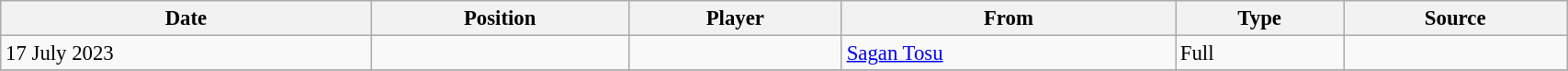<table class="wikitable sortable" style="width:90%; text-align:center; font-size:95%; text-align:left;">
<tr>
<th>Date</th>
<th>Position</th>
<th>Player</th>
<th>From</th>
<th>Type</th>
<th>Source</th>
</tr>
<tr>
<td>17 July 2023</td>
<td></td>
<td></td>
<td> <a href='#'>Sagan Tosu</a></td>
<td>Full</td>
<td></td>
</tr>
<tr>
</tr>
</table>
